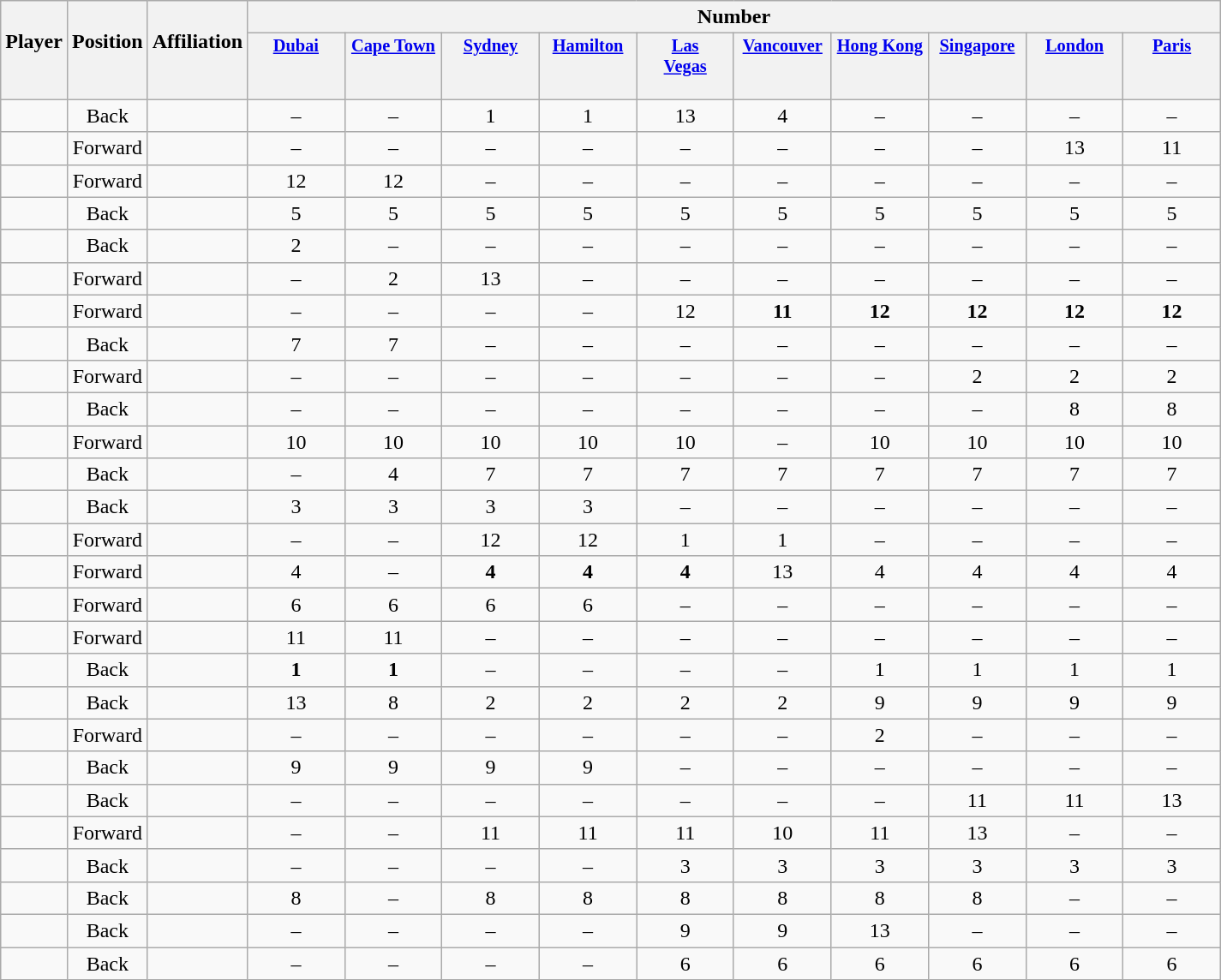<table class="wikitable sortable" style="text-align:center;">
<tr>
<th rowspan=2 style="border-bottom:0px;">Player</th>
<th rowspan=2 style="border-bottom:0px;">Position</th>
<th rowspan=2 style="border-bottom:0px;">Affiliation</th>
<th colspan=10>Number</th>
</tr>
<tr>
<th valign=top style="width:5.2em; border-bottom:0px; padding:2px; font-size:85%;"><a href='#'>Dubai</a></th>
<th valign=top style="width:5.2em; border-bottom:0px; padding:2px; font-size:85%;"><a href='#'>Cape Town</a></th>
<th valign=top style="width:5.2em; border-bottom:0px; padding:2px; font-size:85%;"><a href='#'>Sydney</a></th>
<th valign=top style="width:5.2em; border-bottom:0px; padding:2px; font-size:85%;"><a href='#'>Hamilton</a></th>
<th valign=top style="width:5.2em; border-bottom:0px; padding:2px; font-size:85%;"><a href='#'>Las<br>Vegas</a></th>
<th valign=top style="width:5.2em; border-bottom:0px; padding:2px; font-size:85%;"><a href='#'>Vancouver</a></th>
<th valign=top style="width:5.2em; border-bottom:0px; padding:2px; font-size:85%;"><a href='#'>Hong Kong</a></th>
<th valign=top style="width:5.2em; border-bottom:0px; padding:2px; font-size:85%;"><a href='#'>Singapore</a></th>
<th valign=top style="width:5.2em; border-bottom:0px; padding:2px; font-size:85%;"><a href='#'>London</a></th>
<th valign=top style="width:5.2em; border-bottom:0px; padding:2px; font-size:85%;"><a href='#'>Paris</a></th>
</tr>
<tr style="line-height:8px;">
<th style="border-top:0px;"> </th>
<th style="border-top:0px;"></th>
<th style="border-top:0px;"></th>
<th data-sort-type="number" style="border-top:0px;"></th>
<th data-sort-type="number" style="border-top:0px;"></th>
<th data-sort-type="number" style="border-top:0px;"></th>
<th data-sort-type="number" style="border-top:0px;"></th>
<th data-sort-type="number" style="border-top:0px;"></th>
<th data-sort-type="number" style="border-top:0px;"></th>
<th data-sort-type="number" style="border-top:0px;"></th>
<th data-sort-type="number" style="border-top:0px;"></th>
<th data-sort-type="number" style="border-top:0px;"></th>
<th data-sort-type="number" style="border-top:0px;"></th>
</tr>
<tr>
<td align=left></td>
<td>Back</td>
<td></td>
<td>–</td>
<td>–</td>
<td>1</td>
<td>1</td>
<td>13</td>
<td>4</td>
<td>–</td>
<td>–</td>
<td>–</td>
<td>–</td>
</tr>
<tr>
<td align=left></td>
<td>Forward</td>
<td></td>
<td>–</td>
<td>–</td>
<td>–</td>
<td>–</td>
<td>–</td>
<td>–</td>
<td>–</td>
<td>–</td>
<td>13</td>
<td>11</td>
</tr>
<tr>
<td align=left></td>
<td>Forward</td>
<td></td>
<td>12</td>
<td>12</td>
<td>–</td>
<td>–</td>
<td>–</td>
<td>–</td>
<td>–</td>
<td>–</td>
<td>–</td>
<td>–</td>
</tr>
<tr>
<td align=left></td>
<td>Back</td>
<td></td>
<td>5</td>
<td>5</td>
<td>5</td>
<td>5</td>
<td>5</td>
<td>5</td>
<td>5</td>
<td>5</td>
<td>5</td>
<td>5</td>
</tr>
<tr>
<td align=left></td>
<td>Back</td>
<td></td>
<td>2</td>
<td>–</td>
<td>–</td>
<td>–</td>
<td>–</td>
<td>–</td>
<td>–</td>
<td>–</td>
<td>–</td>
<td>–</td>
</tr>
<tr>
<td align=left></td>
<td>Forward</td>
<td></td>
<td>–</td>
<td>2</td>
<td>13</td>
<td>–</td>
<td>–</td>
<td>–</td>
<td>–</td>
<td>–</td>
<td>–</td>
<td>–</td>
</tr>
<tr>
<td align=left></td>
<td>Forward</td>
<td></td>
<td>–</td>
<td>–</td>
<td>–</td>
<td>–</td>
<td>12</td>
<td><strong>11</strong></td>
<td><strong>12</strong></td>
<td><strong>12</strong></td>
<td><strong>12</strong></td>
<td><strong>12</strong></td>
</tr>
<tr>
<td align=left></td>
<td>Back</td>
<td></td>
<td>7</td>
<td>7</td>
<td>–</td>
<td>–</td>
<td>–</td>
<td>–</td>
<td>–</td>
<td>–</td>
<td>–</td>
<td>–</td>
</tr>
<tr>
<td align=left></td>
<td>Forward</td>
<td></td>
<td>–</td>
<td>–</td>
<td>–</td>
<td>–</td>
<td>–</td>
<td>–</td>
<td>–</td>
<td>2</td>
<td>2</td>
<td>2</td>
</tr>
<tr>
<td align=left></td>
<td>Back</td>
<td></td>
<td>–</td>
<td>–</td>
<td>–</td>
<td>–</td>
<td>–</td>
<td>–</td>
<td>–</td>
<td>–</td>
<td>8</td>
<td>8</td>
</tr>
<tr>
<td align=left></td>
<td>Forward</td>
<td></td>
<td>10</td>
<td>10</td>
<td>10</td>
<td>10</td>
<td>10</td>
<td>–</td>
<td>10</td>
<td>10</td>
<td>10</td>
<td>10</td>
</tr>
<tr>
<td align=left></td>
<td>Back</td>
<td></td>
<td>–</td>
<td>4</td>
<td>7</td>
<td>7</td>
<td>7</td>
<td>7</td>
<td>7</td>
<td>7</td>
<td>7</td>
<td>7</td>
</tr>
<tr>
<td align=left></td>
<td>Back</td>
<td></td>
<td>3</td>
<td>3</td>
<td>3</td>
<td>3</td>
<td>–</td>
<td>–</td>
<td>–</td>
<td>–</td>
<td>–</td>
<td>–</td>
</tr>
<tr>
<td align=left></td>
<td>Forward</td>
<td></td>
<td>–</td>
<td>–</td>
<td>12</td>
<td>12</td>
<td>1</td>
<td>1</td>
<td>–</td>
<td>–</td>
<td>–</td>
<td>–</td>
</tr>
<tr>
<td align=left></td>
<td>Forward</td>
<td></td>
<td>4</td>
<td>–</td>
<td><strong>4</strong></td>
<td><strong>4</strong></td>
<td><strong>4</strong></td>
<td>13</td>
<td>4</td>
<td>4</td>
<td>4</td>
<td>4</td>
</tr>
<tr>
<td align=left></td>
<td>Forward</td>
<td></td>
<td>6</td>
<td>6</td>
<td>6</td>
<td>6</td>
<td>–</td>
<td>–</td>
<td>–</td>
<td>–</td>
<td>–</td>
<td>–</td>
</tr>
<tr>
<td align=left></td>
<td>Forward</td>
<td></td>
<td>11</td>
<td>11</td>
<td>–</td>
<td>–</td>
<td>–</td>
<td>–</td>
<td>–</td>
<td>–</td>
<td>–</td>
<td>–</td>
</tr>
<tr>
<td align=left></td>
<td>Back</td>
<td></td>
<td><strong>1</strong></td>
<td><strong>1</strong></td>
<td>–</td>
<td>–</td>
<td>–</td>
<td>–</td>
<td>1</td>
<td>1</td>
<td>1</td>
<td>1</td>
</tr>
<tr>
<td align=left></td>
<td>Back</td>
<td></td>
<td>13</td>
<td>8</td>
<td>2</td>
<td>2</td>
<td>2</td>
<td>2</td>
<td>9</td>
<td>9</td>
<td>9</td>
<td>9</td>
</tr>
<tr>
<td align=left></td>
<td>Forward</td>
<td></td>
<td>–</td>
<td>–</td>
<td>–</td>
<td>–</td>
<td>–</td>
<td>–</td>
<td>2</td>
<td>–</td>
<td>–</td>
<td>–</td>
</tr>
<tr>
<td align=left></td>
<td>Back</td>
<td></td>
<td>9</td>
<td>9</td>
<td>9</td>
<td>9</td>
<td>–</td>
<td>–</td>
<td>–</td>
<td>–</td>
<td>–</td>
<td>–</td>
</tr>
<tr>
<td align=left></td>
<td>Back</td>
<td></td>
<td>–</td>
<td>–</td>
<td>–</td>
<td>–</td>
<td>–</td>
<td>–</td>
<td>–</td>
<td>11</td>
<td>11</td>
<td>13</td>
</tr>
<tr>
<td align=left></td>
<td>Forward</td>
<td></td>
<td>–</td>
<td>–</td>
<td>11</td>
<td>11</td>
<td>11</td>
<td>10</td>
<td>11</td>
<td>13</td>
<td>–</td>
<td>–</td>
</tr>
<tr>
<td align=left></td>
<td>Back</td>
<td></td>
<td>–</td>
<td>–</td>
<td>–</td>
<td>–</td>
<td>3</td>
<td>3</td>
<td>3</td>
<td>3</td>
<td>3</td>
<td>3</td>
</tr>
<tr>
<td align=left></td>
<td>Back</td>
<td></td>
<td>8</td>
<td>–</td>
<td>8</td>
<td>8</td>
<td>8</td>
<td>8</td>
<td>8</td>
<td>8</td>
<td>–</td>
<td>–</td>
</tr>
<tr>
<td align=left></td>
<td>Back</td>
<td></td>
<td>–</td>
<td>–</td>
<td>–</td>
<td>–</td>
<td>9</td>
<td>9</td>
<td>13</td>
<td>–</td>
<td>–</td>
<td>–</td>
</tr>
<tr>
<td align=left></td>
<td>Back</td>
<td></td>
<td>–</td>
<td>–</td>
<td>–</td>
<td>–</td>
<td>6</td>
<td>6</td>
<td>6</td>
<td>6</td>
<td>6</td>
<td>6</td>
</tr>
</table>
